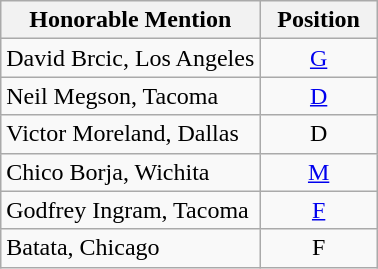<table class="wikitable">
<tr>
<th>Honorable Mention</th>
<th>  Position  </th>
</tr>
<tr>
<td>David Brcic, Los Angeles</td>
<td align=center><a href='#'>G</a></td>
</tr>
<tr>
<td>Neil Megson, Tacoma</td>
<td align=center><a href='#'>D</a></td>
</tr>
<tr>
<td>Victor Moreland, Dallas</td>
<td align=center>D</td>
</tr>
<tr>
<td>Chico Borja, Wichita</td>
<td align=center><a href='#'>M</a></td>
</tr>
<tr>
<td>Godfrey Ingram, Tacoma</td>
<td align=center><a href='#'>F</a></td>
</tr>
<tr>
<td>Batata, Chicago</td>
<td align=center>F</td>
</tr>
</table>
